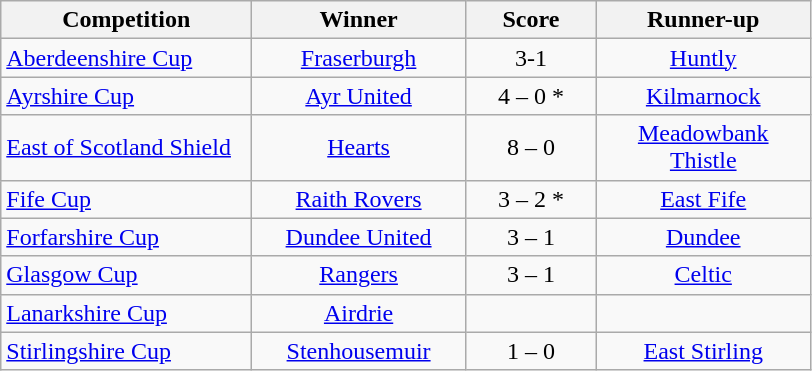<table class="wikitable" style="text-align: center;">
<tr>
<th width=160>Competition</th>
<th width=135>Winner</th>
<th width=80>Score</th>
<th width=135>Runner-up</th>
</tr>
<tr>
<td align=left><a href='#'>Aberdeenshire Cup</a></td>
<td><a href='#'>Fraserburgh</a></td>
<td>3-1</td>
<td><a href='#'>Huntly</a></td>
</tr>
<tr>
<td align=left><a href='#'>Ayrshire Cup</a></td>
<td><a href='#'>Ayr United</a></td>
<td>4 – 0 *</td>
<td><a href='#'>Kilmarnock</a></td>
</tr>
<tr>
<td align=left><a href='#'>East of Scotland Shield</a></td>
<td><a href='#'>Hearts</a></td>
<td>8 – 0</td>
<td><a href='#'>Meadowbank Thistle</a></td>
</tr>
<tr>
<td align=left><a href='#'>Fife Cup</a></td>
<td><a href='#'>Raith Rovers</a></td>
<td>3 – 2 *</td>
<td><a href='#'>East Fife</a></td>
</tr>
<tr>
<td align=left><a href='#'>Forfarshire Cup</a></td>
<td><a href='#'>Dundee United</a></td>
<td>3 – 1</td>
<td><a href='#'>Dundee</a></td>
</tr>
<tr>
<td align=left><a href='#'>Glasgow Cup</a></td>
<td><a href='#'>Rangers</a></td>
<td>3 – 1</td>
<td><a href='#'>Celtic</a></td>
</tr>
<tr>
<td align=left><a href='#'>Lanarkshire Cup</a></td>
<td><a href='#'>Airdrie</a></td>
<td></td>
<td></td>
</tr>
<tr>
<td align=left><a href='#'>Stirlingshire Cup</a></td>
<td><a href='#'>Stenhousemuir</a></td>
<td>1 – 0</td>
<td><a href='#'>East Stirling</a></td>
</tr>
</table>
